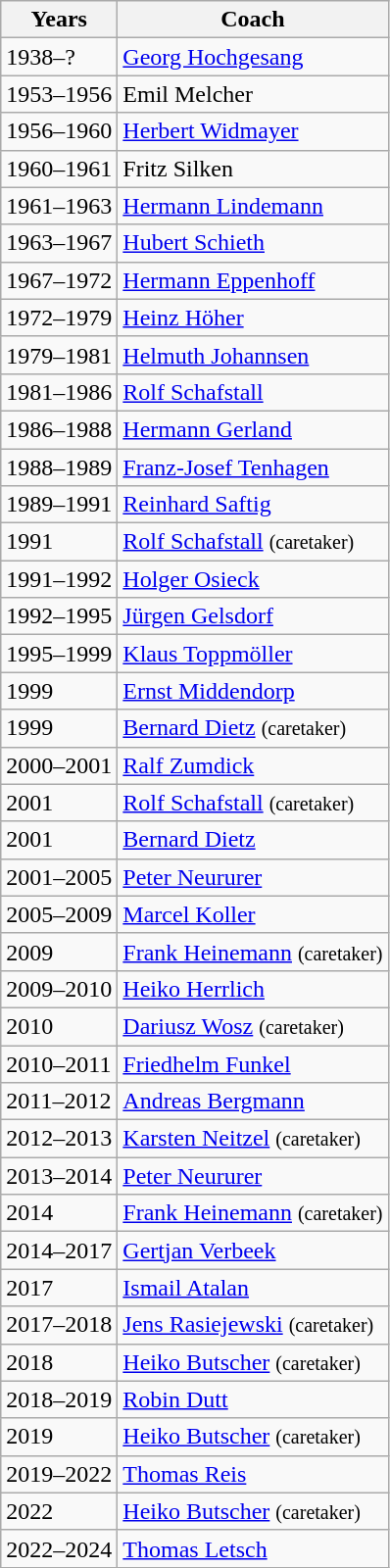<table class="wikitable sortable">
<tr>
<th>Years</th>
<th>Coach</th>
</tr>
<tr>
<td>1938–?</td>
<td><a href='#'>Georg Hochgesang</a></td>
</tr>
<tr>
<td>1953–1956</td>
<td>Emil Melcher</td>
</tr>
<tr>
<td>1956–1960</td>
<td><a href='#'>Herbert Widmayer</a></td>
</tr>
<tr>
<td>1960–1961</td>
<td>Fritz Silken</td>
</tr>
<tr>
<td>1961–1963</td>
<td><a href='#'>Hermann Lindemann</a></td>
</tr>
<tr>
<td>1963–1967</td>
<td><a href='#'>Hubert Schieth</a></td>
</tr>
<tr>
<td>1967–1972</td>
<td><a href='#'>Hermann Eppenhoff</a></td>
</tr>
<tr>
<td>1972–1979</td>
<td><a href='#'>Heinz Höher</a></td>
</tr>
<tr>
<td>1979–1981</td>
<td><a href='#'>Helmuth Johannsen</a></td>
</tr>
<tr>
<td>1981–1986</td>
<td><a href='#'>Rolf Schafstall</a></td>
</tr>
<tr>
<td>1986–1988</td>
<td><a href='#'>Hermann Gerland</a></td>
</tr>
<tr>
<td>1988–1989</td>
<td><a href='#'>Franz-Josef Tenhagen</a></td>
</tr>
<tr>
<td>1989–1991</td>
<td><a href='#'>Reinhard Saftig</a></td>
</tr>
<tr>
<td>1991</td>
<td><a href='#'>Rolf Schafstall</a> <small>(caretaker)</small></td>
</tr>
<tr>
<td>1991–1992</td>
<td><a href='#'>Holger Osieck</a></td>
</tr>
<tr>
<td>1992–1995</td>
<td><a href='#'>Jürgen Gelsdorf</a></td>
</tr>
<tr>
<td>1995–1999</td>
<td><a href='#'>Klaus Toppmöller</a></td>
</tr>
<tr>
<td>1999</td>
<td><a href='#'>Ernst Middendorp</a></td>
</tr>
<tr>
<td>1999</td>
<td><a href='#'>Bernard Dietz</a> <small>(caretaker)</small></td>
</tr>
<tr>
<td>2000–2001</td>
<td><a href='#'>Ralf Zumdick</a></td>
</tr>
<tr>
<td>2001</td>
<td><a href='#'>Rolf Schafstall</a> <small>(caretaker)</small></td>
</tr>
<tr>
<td>2001</td>
<td><a href='#'>Bernard Dietz</a></td>
</tr>
<tr>
<td>2001–2005</td>
<td><a href='#'>Peter Neururer</a></td>
</tr>
<tr>
<td>2005–2009</td>
<td><a href='#'>Marcel Koller</a></td>
</tr>
<tr>
<td>2009</td>
<td><a href='#'>Frank Heinemann</a> <small>(caretaker)</small></td>
</tr>
<tr>
<td>2009–2010</td>
<td><a href='#'>Heiko Herrlich</a></td>
</tr>
<tr>
<td>2010</td>
<td><a href='#'>Dariusz Wosz</a> <small>(caretaker)</small></td>
</tr>
<tr>
<td>2010–2011</td>
<td><a href='#'>Friedhelm Funkel</a></td>
</tr>
<tr>
<td>2011–2012</td>
<td><a href='#'>Andreas Bergmann</a></td>
</tr>
<tr>
<td>2012–2013</td>
<td><a href='#'>Karsten Neitzel</a> <small>(caretaker)</small></td>
</tr>
<tr>
<td>2013–2014</td>
<td><a href='#'>Peter Neururer</a></td>
</tr>
<tr>
<td>2014</td>
<td><a href='#'>Frank Heinemann</a> <small>(caretaker)</small></td>
</tr>
<tr>
<td>2014–2017</td>
<td><a href='#'>Gertjan Verbeek</a></td>
</tr>
<tr>
<td>2017</td>
<td><a href='#'>Ismail Atalan</a></td>
</tr>
<tr>
<td>2017–2018</td>
<td><a href='#'>Jens Rasiejewski</a> <small>(caretaker)</small></td>
</tr>
<tr>
<td>2018</td>
<td><a href='#'>Heiko Butscher</a> <small>(caretaker)</small></td>
</tr>
<tr>
<td>2018–2019</td>
<td><a href='#'>Robin Dutt</a></td>
</tr>
<tr>
<td>2019</td>
<td><a href='#'>Heiko Butscher</a> <small>(caretaker)</small></td>
</tr>
<tr>
<td>2019–2022</td>
<td><a href='#'>Thomas Reis</a></td>
</tr>
<tr>
<td>2022</td>
<td><a href='#'>Heiko Butscher</a> <small>(caretaker)</small></td>
</tr>
<tr>
<td>2022–2024</td>
<td><a href='#'>Thomas Letsch</a></td>
</tr>
</table>
